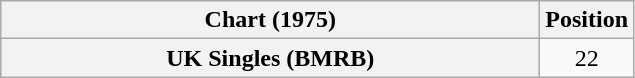<table class="wikitable plainrowheaders" style="text-align:center">
<tr>
<th scope="col" style="width:22em;">Chart (1975)</th>
<th scope="col">Position</th>
</tr>
<tr>
<th scope="row">UK Singles (BMRB)</th>
<td>22</td>
</tr>
</table>
